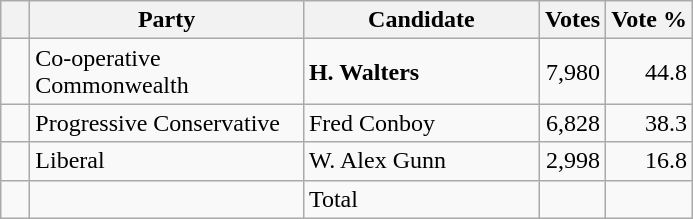<table class="wikitable">
<tr>
<th></th>
<th scope="col" width="175">Party</th>
<th scope="col" width="150">Candidate</th>
<th>Votes</th>
<th>Vote %</th>
</tr>
<tr>
<td>   </td>
<td>Co-operative Commonwealth</td>
<td><strong>H. Walters</strong></td>
<td align=right>7,980</td>
<td align=right>44.8</td>
</tr>
<tr>
<td>   </td>
<td>Progressive Conservative</td>
<td>Fred Conboy</td>
<td align=right>6,828</td>
<td align=right>38.3</td>
</tr>
<tr>
<td>   </td>
<td>Liberal</td>
<td>W. Alex Gunn</td>
<td align=right>2,998</td>
<td align=right>16.8</td>
</tr>
<tr>
<td></td>
<td></td>
<td>Total</td>
<td align=right></td>
<td></td>
</tr>
</table>
